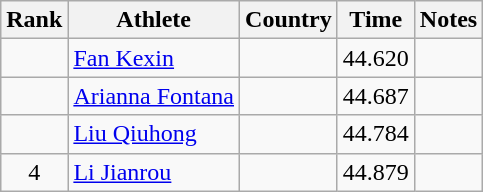<table class="wikitable sortable" style="text-align:center">
<tr>
<th>Rank</th>
<th>Athlete</th>
<th>Country</th>
<th>Time</th>
<th>Notes</th>
</tr>
<tr>
<td></td>
<td align=left><a href='#'>Fan Kexin</a></td>
<td align=left></td>
<td>44.620</td>
<td></td>
</tr>
<tr>
<td></td>
<td align=left><a href='#'>Arianna Fontana</a></td>
<td align=left></td>
<td>44.687</td>
<td></td>
</tr>
<tr>
<td></td>
<td align=left><a href='#'>Liu Qiuhong</a></td>
<td align=left></td>
<td>44.784</td>
<td></td>
</tr>
<tr>
<td>4</td>
<td align=left><a href='#'>Li Jianrou</a></td>
<td align=left></td>
<td>44.879</td>
<td></td>
</tr>
</table>
